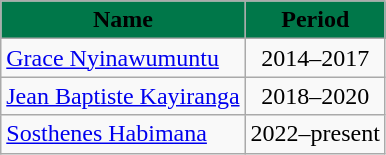<table class="wikitable">
<tr>
<th style="background-color:#007749;"><span>Name</span></th>
<th style="background-color:#007749;"><span>Period</span></th>
</tr>
<tr>
<td> <a href='#'>Grace Nyinawumuntu</a></td>
<td align="center">2014–2017</td>
</tr>
<tr>
<td> <a href='#'>Jean Baptiste Kayiranga</a></td>
<td align="center">2018–2020</td>
</tr>
<tr>
<td> <a href='#'>Sosthenes Habimana</a></td>
<td align="center">2022–present</td>
</tr>
</table>
